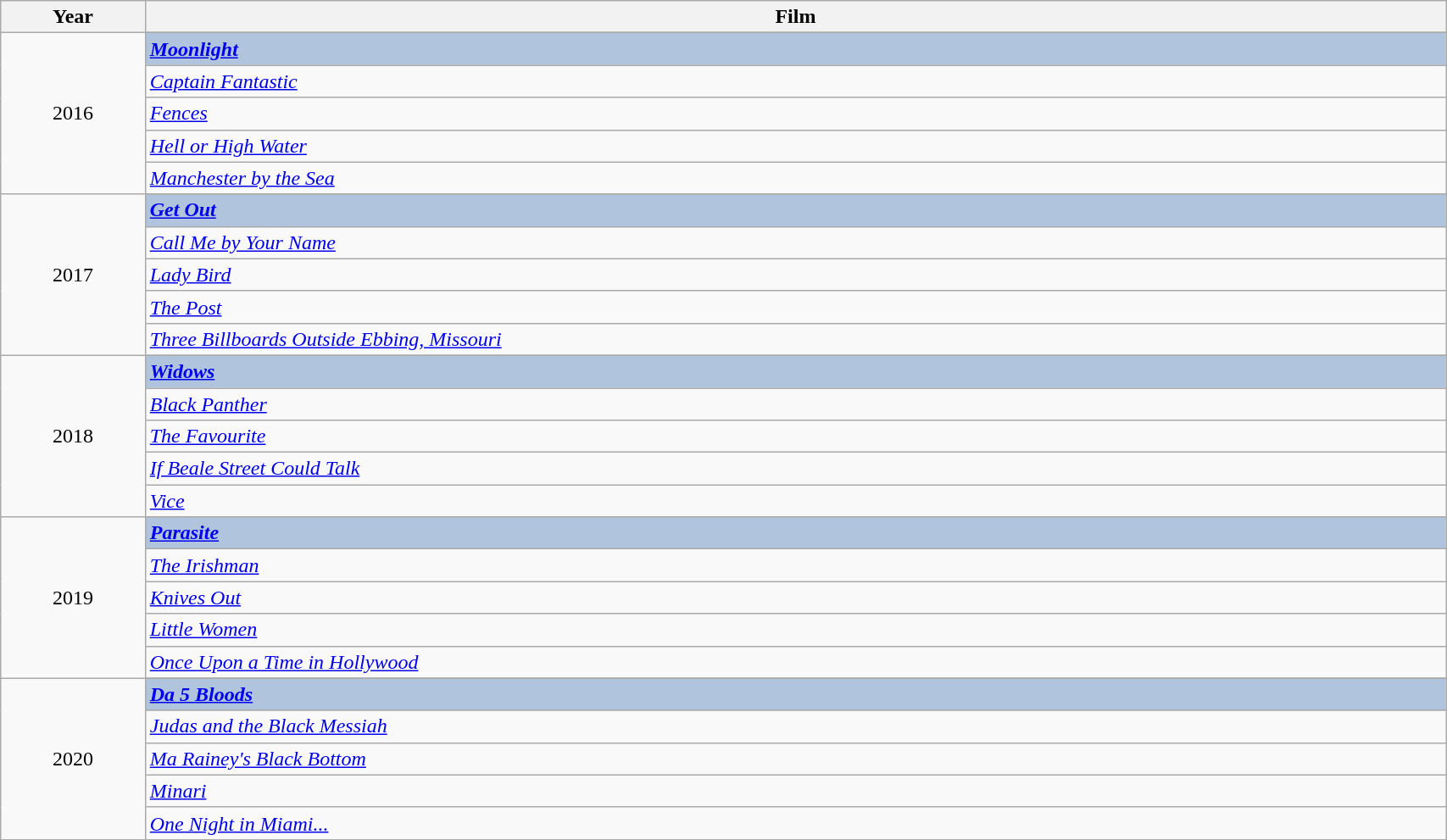<table class="wikitable" width="90%">
<tr>
<th width="10%">Year</th>
<th width="90%">Film</th>
</tr>
<tr>
<td rowspan="6" align="center">2016</td>
</tr>
<tr style="background:#B0C4DE">
<td><strong><em><a href='#'>Moonlight</a></em></strong></td>
</tr>
<tr>
<td><em><a href='#'>Captain Fantastic</a></em></td>
</tr>
<tr>
<td><em><a href='#'>Fences</a></em></td>
</tr>
<tr>
<td><em><a href='#'>Hell or High Water</a></em></td>
</tr>
<tr>
<td><em><a href='#'>Manchester by the Sea</a></em></td>
</tr>
<tr>
<td rowspan="6" align="center">2017</td>
</tr>
<tr style="background:#B0C4DE">
<td><strong><em><a href='#'>Get Out</a></em></strong></td>
</tr>
<tr>
<td><em><a href='#'>Call Me by Your Name</a></em></td>
</tr>
<tr>
<td><em><a href='#'>Lady Bird</a></em></td>
</tr>
<tr>
<td><em><a href='#'>The Post</a></em></td>
</tr>
<tr>
<td><em><a href='#'>Three Billboards Outside Ebbing, Missouri</a></em></td>
</tr>
<tr>
<td rowspan="6" align="center">2018</td>
</tr>
<tr style="background:#B0C4DE">
<td><strong><em><a href='#'>Widows</a></em></strong></td>
</tr>
<tr>
<td><em><a href='#'>Black Panther</a></em></td>
</tr>
<tr>
<td><em><a href='#'>The Favourite</a></em></td>
</tr>
<tr>
<td><em><a href='#'>If Beale Street Could Talk</a></em></td>
</tr>
<tr>
<td><em><a href='#'>Vice</a></em></td>
</tr>
<tr>
<td rowspan="6" align="center">2019</td>
</tr>
<tr style="background:#B0C4DE">
<td><strong><em><a href='#'>Parasite</a></em></strong></td>
</tr>
<tr>
<td><em><a href='#'>The Irishman</a></em></td>
</tr>
<tr>
<td><em><a href='#'>Knives Out</a></em></td>
</tr>
<tr>
<td><em><a href='#'>Little Women</a></em></td>
</tr>
<tr>
<td><em><a href='#'>Once Upon a Time in Hollywood</a></em></td>
</tr>
<tr>
<td rowspan="6" align="center">2020</td>
</tr>
<tr style="background:#B0C4DE">
<td><strong><em><a href='#'>Da 5 Bloods</a></em></strong></td>
</tr>
<tr>
<td><em><a href='#'>Judas and the Black Messiah</a></em></td>
</tr>
<tr>
<td><em><a href='#'>Ma Rainey's Black Bottom</a></em></td>
</tr>
<tr>
<td><em><a href='#'>Minari</a></em></td>
</tr>
<tr>
<td><em><a href='#'>One Night in Miami...</a></em></td>
</tr>
</table>
